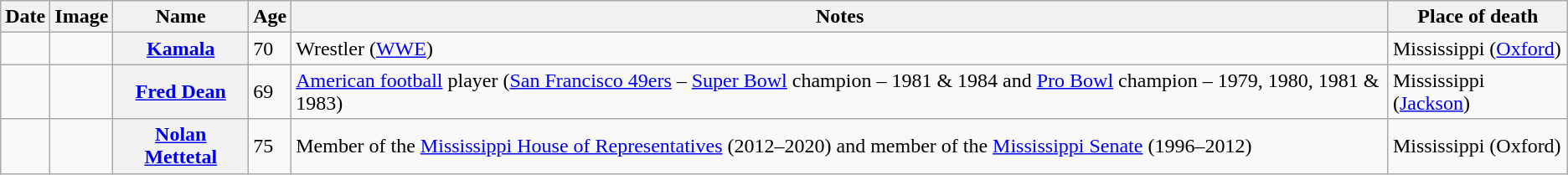<table class="wikitable sortable plainrowheaders">
<tr valign=bottom>
<th scope="col">Date</th>
<th scope="col">Image</th>
<th scope="col">Name</th>
<th scope="col">Age</th>
<th scope="col">Notes</th>
<th scope="col">Place of death</th>
</tr>
<tr>
<td></td>
<td></td>
<th scope="row"><a href='#'>Kamala</a></th>
<td>70</td>
<td>Wrestler (<a href='#'>WWE</a>)</td>
<td>Mississippi (<a href='#'>Oxford</a>)</td>
</tr>
<tr>
<td></td>
<td></td>
<th scope="row"><a href='#'>Fred Dean</a></th>
<td>69</td>
<td><a href='#'>American football</a> player (<a href='#'>San Francisco 49ers</a> – <a href='#'>Super Bowl</a> champion – 1981 & 1984 and <a href='#'>Pro Bowl</a> champion – 1979, 1980, 1981 & 1983)</td>
<td>Mississippi (<a href='#'>Jackson</a>)</td>
</tr>
<tr>
<td></td>
<td></td>
<th scope="row"><a href='#'>Nolan Mettetal</a></th>
<td>75</td>
<td>Member of the <a href='#'>Mississippi House of Representatives</a> (2012–2020) and member of the <a href='#'>Mississippi Senate</a> (1996–2012)</td>
<td>Mississippi (Oxford)</td>
</tr>
</table>
